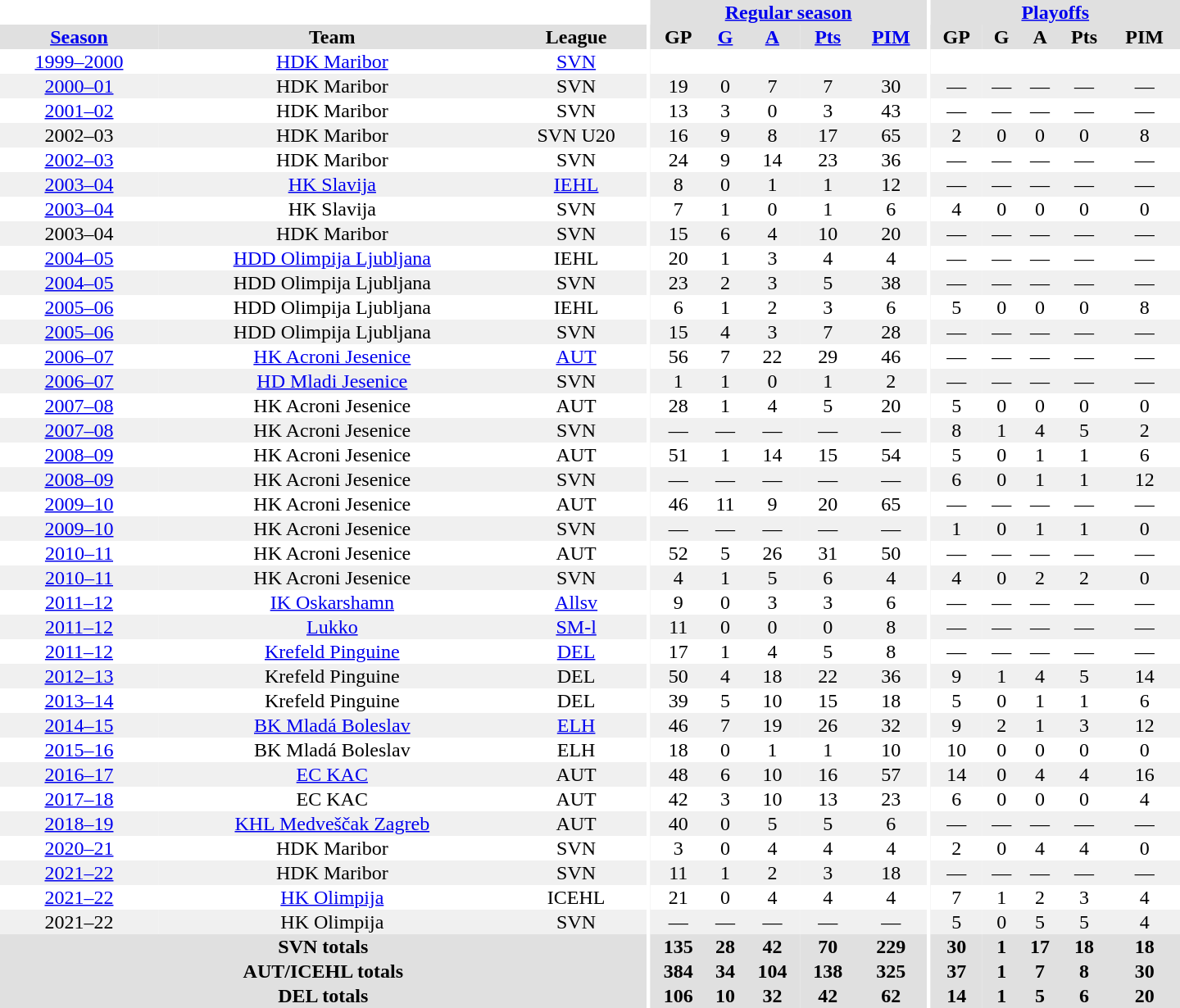<table border="0" cellpadding="1" cellspacing="0" style="text-align:center; width:60em">
<tr bgcolor="#e0e0e0">
<th colspan="3" bgcolor="#ffffff"></th>
<th rowspan="99" bgcolor="#ffffff"></th>
<th colspan="5"><a href='#'>Regular season</a></th>
<th rowspan="99" bgcolor="#ffffff"></th>
<th colspan="5"><a href='#'>Playoffs</a></th>
</tr>
<tr bgcolor="#e0e0e0">
<th><a href='#'>Season</a></th>
<th>Team</th>
<th>League</th>
<th>GP</th>
<th><a href='#'>G</a></th>
<th><a href='#'>A</a></th>
<th><a href='#'>Pts</a></th>
<th><a href='#'>PIM</a></th>
<th>GP</th>
<th>G</th>
<th>A</th>
<th>Pts</th>
<th>PIM</th>
</tr>
<tr>
<td><a href='#'>1999–2000</a></td>
<td><a href='#'>HDK Maribor</a></td>
<td><a href='#'>SVN</a></td>
<td></td>
<td></td>
<td></td>
<td></td>
<td></td>
<td></td>
<td></td>
<td></td>
<td></td>
<td></td>
</tr>
<tr bgcolor="#f0f0f0">
<td><a href='#'>2000–01</a></td>
<td>HDK Maribor</td>
<td>SVN</td>
<td>19</td>
<td>0</td>
<td>7</td>
<td>7</td>
<td>30</td>
<td>—</td>
<td>—</td>
<td>—</td>
<td>—</td>
<td>—</td>
</tr>
<tr>
<td><a href='#'>2001–02</a></td>
<td>HDK Maribor</td>
<td>SVN</td>
<td>13</td>
<td>3</td>
<td>0</td>
<td>3</td>
<td>43</td>
<td>—</td>
<td>—</td>
<td>—</td>
<td>—</td>
<td>—</td>
</tr>
<tr bgcolor="#f0f0f0">
<td>2002–03</td>
<td>HDK Maribor</td>
<td>SVN U20</td>
<td>16</td>
<td>9</td>
<td>8</td>
<td>17</td>
<td>65</td>
<td>2</td>
<td>0</td>
<td>0</td>
<td>0</td>
<td>8</td>
</tr>
<tr>
<td><a href='#'>2002–03</a></td>
<td>HDK Maribor</td>
<td>SVN</td>
<td>24</td>
<td>9</td>
<td>14</td>
<td>23</td>
<td>36</td>
<td>—</td>
<td>—</td>
<td>—</td>
<td>—</td>
<td>—</td>
</tr>
<tr bgcolor="#f0f0f0">
<td><a href='#'>2003–04</a></td>
<td><a href='#'>HK Slavija</a></td>
<td><a href='#'>IEHL</a></td>
<td>8</td>
<td>0</td>
<td>1</td>
<td>1</td>
<td>12</td>
<td>—</td>
<td>—</td>
<td>—</td>
<td>—</td>
<td>—</td>
</tr>
<tr>
<td><a href='#'>2003–04</a></td>
<td>HK Slavija</td>
<td>SVN</td>
<td>7</td>
<td>1</td>
<td>0</td>
<td>1</td>
<td>6</td>
<td>4</td>
<td>0</td>
<td>0</td>
<td>0</td>
<td>0</td>
</tr>
<tr bgcolor="#f0f0f0">
<td>2003–04</td>
<td>HDK Maribor</td>
<td>SVN</td>
<td>15</td>
<td>6</td>
<td>4</td>
<td>10</td>
<td>20</td>
<td>—</td>
<td>—</td>
<td>—</td>
<td>—</td>
<td>—</td>
</tr>
<tr>
<td><a href='#'>2004–05</a></td>
<td><a href='#'>HDD Olimpija Ljubljana</a></td>
<td>IEHL</td>
<td>20</td>
<td>1</td>
<td>3</td>
<td>4</td>
<td>4</td>
<td>—</td>
<td>—</td>
<td>—</td>
<td>—</td>
<td>—</td>
</tr>
<tr bgcolor="#f0f0f0">
<td><a href='#'>2004–05</a></td>
<td>HDD Olimpija Ljubljana</td>
<td>SVN</td>
<td>23</td>
<td>2</td>
<td>3</td>
<td>5</td>
<td>38</td>
<td>—</td>
<td>—</td>
<td>—</td>
<td>—</td>
<td>—</td>
</tr>
<tr>
<td><a href='#'>2005–06</a></td>
<td>HDD Olimpija Ljubljana</td>
<td>IEHL</td>
<td>6</td>
<td>1</td>
<td>2</td>
<td>3</td>
<td>6</td>
<td>5</td>
<td>0</td>
<td>0</td>
<td>0</td>
<td>8</td>
</tr>
<tr bgcolor="#f0f0f0">
<td><a href='#'>2005–06</a></td>
<td>HDD Olimpija Ljubljana</td>
<td>SVN</td>
<td>15</td>
<td>4</td>
<td>3</td>
<td>7</td>
<td>28</td>
<td>—</td>
<td>—</td>
<td>—</td>
<td>—</td>
<td>—</td>
</tr>
<tr>
<td><a href='#'>2006–07</a></td>
<td><a href='#'>HK Acroni Jesenice</a></td>
<td><a href='#'>AUT</a></td>
<td>56</td>
<td>7</td>
<td>22</td>
<td>29</td>
<td>46</td>
<td>—</td>
<td>—</td>
<td>—</td>
<td>—</td>
<td>—</td>
</tr>
<tr bgcolor="#f0f0f0">
<td><a href='#'>2006–07</a></td>
<td><a href='#'>HD Mladi Jesenice</a></td>
<td>SVN</td>
<td>1</td>
<td>1</td>
<td>0</td>
<td>1</td>
<td>2</td>
<td>—</td>
<td>—</td>
<td>—</td>
<td>—</td>
<td>—</td>
</tr>
<tr>
<td><a href='#'>2007–08</a></td>
<td>HK Acroni Jesenice</td>
<td>AUT</td>
<td>28</td>
<td>1</td>
<td>4</td>
<td>5</td>
<td>20</td>
<td>5</td>
<td>0</td>
<td>0</td>
<td>0</td>
<td>0</td>
</tr>
<tr bgcolor="#f0f0f0">
<td><a href='#'>2007–08</a></td>
<td>HK Acroni Jesenice</td>
<td>SVN</td>
<td>—</td>
<td>—</td>
<td>—</td>
<td>—</td>
<td>—</td>
<td>8</td>
<td>1</td>
<td>4</td>
<td>5</td>
<td>2</td>
</tr>
<tr>
<td><a href='#'>2008–09</a></td>
<td>HK Acroni Jesenice</td>
<td>AUT</td>
<td>51</td>
<td>1</td>
<td>14</td>
<td>15</td>
<td>54</td>
<td>5</td>
<td>0</td>
<td>1</td>
<td>1</td>
<td>6</td>
</tr>
<tr bgcolor="#f0f0f0">
<td><a href='#'>2008–09</a></td>
<td>HK Acroni Jesenice</td>
<td>SVN</td>
<td>—</td>
<td>—</td>
<td>—</td>
<td>—</td>
<td>—</td>
<td>6</td>
<td>0</td>
<td>1</td>
<td>1</td>
<td>12</td>
</tr>
<tr>
<td><a href='#'>2009–10</a></td>
<td>HK Acroni Jesenice</td>
<td>AUT</td>
<td>46</td>
<td>11</td>
<td>9</td>
<td>20</td>
<td>65</td>
<td>—</td>
<td>—</td>
<td>—</td>
<td>—</td>
<td>—</td>
</tr>
<tr bgcolor="#f0f0f0">
<td><a href='#'>2009–10</a></td>
<td>HK Acroni Jesenice</td>
<td>SVN</td>
<td>—</td>
<td>—</td>
<td>—</td>
<td>—</td>
<td>—</td>
<td>1</td>
<td>0</td>
<td>1</td>
<td>1</td>
<td>0</td>
</tr>
<tr>
<td><a href='#'>2010–11</a></td>
<td>HK Acroni Jesenice</td>
<td>AUT</td>
<td>52</td>
<td>5</td>
<td>26</td>
<td>31</td>
<td>50</td>
<td>—</td>
<td>—</td>
<td>—</td>
<td>—</td>
<td>—</td>
</tr>
<tr bgcolor="#f0f0f0">
<td><a href='#'>2010–11</a></td>
<td>HK Acroni Jesenice</td>
<td>SVN</td>
<td>4</td>
<td>1</td>
<td>5</td>
<td>6</td>
<td>4</td>
<td>4</td>
<td>0</td>
<td>2</td>
<td>2</td>
<td>0</td>
</tr>
<tr>
<td><a href='#'>2011–12</a></td>
<td><a href='#'>IK Oskarshamn</a></td>
<td><a href='#'>Allsv</a></td>
<td>9</td>
<td>0</td>
<td>3</td>
<td>3</td>
<td>6</td>
<td>—</td>
<td>—</td>
<td>—</td>
<td>—</td>
<td>—</td>
</tr>
<tr bgcolor="#f0f0f0">
<td><a href='#'>2011–12</a></td>
<td><a href='#'>Lukko</a></td>
<td><a href='#'>SM-l</a></td>
<td>11</td>
<td>0</td>
<td>0</td>
<td>0</td>
<td>8</td>
<td>—</td>
<td>—</td>
<td>—</td>
<td>—</td>
<td>—</td>
</tr>
<tr>
<td><a href='#'>2011–12</a></td>
<td><a href='#'>Krefeld Pinguine</a></td>
<td><a href='#'>DEL</a></td>
<td>17</td>
<td>1</td>
<td>4</td>
<td>5</td>
<td>8</td>
<td>—</td>
<td>—</td>
<td>—</td>
<td>—</td>
<td>—</td>
</tr>
<tr bgcolor="#f0f0f0">
<td><a href='#'>2012–13</a></td>
<td>Krefeld Pinguine</td>
<td>DEL</td>
<td>50</td>
<td>4</td>
<td>18</td>
<td>22</td>
<td>36</td>
<td>9</td>
<td>1</td>
<td>4</td>
<td>5</td>
<td>14</td>
</tr>
<tr>
<td><a href='#'>2013–14</a></td>
<td>Krefeld Pinguine</td>
<td>DEL</td>
<td>39</td>
<td>5</td>
<td>10</td>
<td>15</td>
<td>18</td>
<td>5</td>
<td>0</td>
<td>1</td>
<td>1</td>
<td>6</td>
</tr>
<tr bgcolor="#f0f0f0">
<td><a href='#'>2014–15</a></td>
<td><a href='#'>BK Mladá Boleslav</a></td>
<td><a href='#'>ELH</a></td>
<td>46</td>
<td>7</td>
<td>19</td>
<td>26</td>
<td>32</td>
<td>9</td>
<td>2</td>
<td>1</td>
<td>3</td>
<td>12</td>
</tr>
<tr>
<td><a href='#'>2015–16</a></td>
<td>BK Mladá Boleslav</td>
<td>ELH</td>
<td>18</td>
<td>0</td>
<td>1</td>
<td>1</td>
<td>10</td>
<td>10</td>
<td>0</td>
<td>0</td>
<td>0</td>
<td>0</td>
</tr>
<tr bgcolor="#f0f0f0">
<td><a href='#'>2016–17</a></td>
<td><a href='#'>EC KAC</a></td>
<td>AUT</td>
<td>48</td>
<td>6</td>
<td>10</td>
<td>16</td>
<td>57</td>
<td>14</td>
<td>0</td>
<td>4</td>
<td>4</td>
<td>16</td>
</tr>
<tr>
<td><a href='#'>2017–18</a></td>
<td>EC KAC</td>
<td>AUT</td>
<td>42</td>
<td>3</td>
<td>10</td>
<td>13</td>
<td>23</td>
<td>6</td>
<td>0</td>
<td>0</td>
<td>0</td>
<td>4</td>
</tr>
<tr bgcolor="#f0f0f0">
<td><a href='#'>2018–19</a></td>
<td><a href='#'>KHL Medveščak Zagreb</a></td>
<td>AUT</td>
<td>40</td>
<td>0</td>
<td>5</td>
<td>5</td>
<td>6</td>
<td>—</td>
<td>—</td>
<td>—</td>
<td>—</td>
<td>—</td>
</tr>
<tr>
<td><a href='#'>2020–21</a></td>
<td>HDK Maribor</td>
<td>SVN</td>
<td>3</td>
<td>0</td>
<td>4</td>
<td>4</td>
<td>4</td>
<td>2</td>
<td>0</td>
<td>4</td>
<td>4</td>
<td>0</td>
</tr>
<tr bgcolor="#f0f0f0">
<td><a href='#'>2021–22</a></td>
<td>HDK Maribor</td>
<td>SVN</td>
<td>11</td>
<td>1</td>
<td>2</td>
<td>3</td>
<td>18</td>
<td>—</td>
<td>—</td>
<td>—</td>
<td>—</td>
<td>—</td>
</tr>
<tr>
<td><a href='#'>2021–22</a></td>
<td><a href='#'>HK Olimpija</a></td>
<td>ICEHL</td>
<td>21</td>
<td>0</td>
<td>4</td>
<td>4</td>
<td>4</td>
<td>7</td>
<td>1</td>
<td>2</td>
<td>3</td>
<td>4</td>
</tr>
<tr bgcolor="#f0f0f0">
<td>2021–22</td>
<td>HK Olimpija</td>
<td>SVN</td>
<td>—</td>
<td>—</td>
<td>—</td>
<td>—</td>
<td>—</td>
<td>5</td>
<td>0</td>
<td>5</td>
<td>5</td>
<td>4</td>
</tr>
<tr bgcolor="#e0e0e0">
<th colspan="3">SVN totals</th>
<th>135</th>
<th>28</th>
<th>42</th>
<th>70</th>
<th>229</th>
<th>30</th>
<th>1</th>
<th>17</th>
<th>18</th>
<th>18</th>
</tr>
<tr bgcolor="#e0e0e0">
<th colspan="3">AUT/ICEHL totals</th>
<th>384</th>
<th>34</th>
<th>104</th>
<th>138</th>
<th>325</th>
<th>37</th>
<th>1</th>
<th>7</th>
<th>8</th>
<th>30</th>
</tr>
<tr bgcolor="#e0e0e0">
<th colspan="3">DEL totals</th>
<th>106</th>
<th>10</th>
<th>32</th>
<th>42</th>
<th>62</th>
<th>14</th>
<th>1</th>
<th>5</th>
<th>6</th>
<th>20</th>
</tr>
</table>
